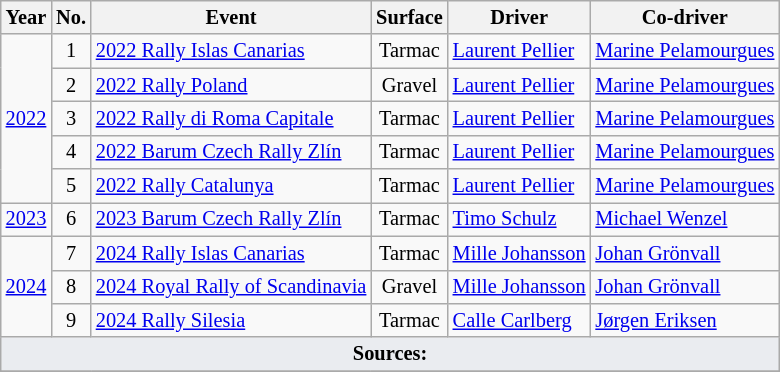<table class="wikitable" style="font-size: 85%; ">
<tr>
<th>Year</th>
<th>No.</th>
<th>Event</th>
<th>Surface</th>
<th>Driver</th>
<th>Co-driver</th>
</tr>
<tr>
<td align="center" rowspan="5"><a href='#'>2022</a></td>
<td align="center">1</td>
<td> <a href='#'>2022 Rally Islas Canarias</a></td>
<td align="center">Tarmac</td>
<td> <a href='#'>Laurent Pellier</a></td>
<td> <a href='#'>Marine Pelamourgues</a></td>
</tr>
<tr>
<td align="center">2</td>
<td> <a href='#'>2022 Rally Poland</a></td>
<td align="center">Gravel</td>
<td> <a href='#'>Laurent Pellier</a></td>
<td> <a href='#'>Marine Pelamourgues</a></td>
</tr>
<tr>
<td align="center">3</td>
<td> <a href='#'>2022 Rally di Roma Capitale</a></td>
<td align="center">Tarmac</td>
<td> <a href='#'>Laurent Pellier</a></td>
<td> <a href='#'>Marine Pelamourgues</a></td>
</tr>
<tr>
<td align="center">4</td>
<td> <a href='#'>2022 Barum Czech Rally Zlín</a></td>
<td align="center">Tarmac</td>
<td> <a href='#'>Laurent Pellier</a></td>
<td> <a href='#'>Marine Pelamourgues</a></td>
</tr>
<tr>
<td align="center">5</td>
<td> <a href='#'>2022 Rally Catalunya</a></td>
<td align="center">Tarmac</td>
<td> <a href='#'>Laurent Pellier</a></td>
<td> <a href='#'>Marine Pelamourgues</a></td>
</tr>
<tr>
<td align="center" rowspan="1"><a href='#'>2023</a></td>
<td align="center">6</td>
<td> <a href='#'>2023 Barum Czech Rally Zlín</a></td>
<td align="center">Tarmac</td>
<td> <a href='#'>Timo Schulz</a></td>
<td> <a href='#'>Michael Wenzel</a></td>
</tr>
<tr>
<td align="center" rowspan="3"><a href='#'>2024</a></td>
<td align="center">7</td>
<td> <a href='#'>2024 Rally Islas Canarias</a></td>
<td align="center">Tarmac</td>
<td> <a href='#'>Mille Johansson</a></td>
<td> <a href='#'>Johan Grönvall</a></td>
</tr>
<tr>
<td align="center">8</td>
<td> <a href='#'>2024 Royal Rally of Scandinavia</a></td>
<td align="center">Gravel</td>
<td> <a href='#'>Mille Johansson</a></td>
<td> <a href='#'>Johan Grönvall</a></td>
</tr>
<tr>
<td align="center">9</td>
<td> <a href='#'>2024 Rally Silesia</a></td>
<td align="center">Tarmac</td>
<td> <a href='#'>Calle Carlberg</a></td>
<td> <a href='#'>Jørgen Eriksen</a></td>
</tr>
<tr>
<td colspan="6" style="background-color:#EAECF0;text-align:center"><strong>Sources:</strong></td>
</tr>
<tr>
</tr>
</table>
